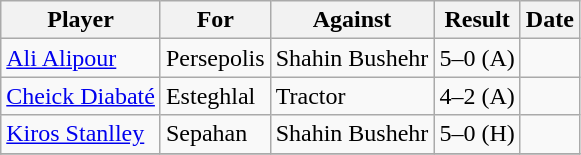<table class="wikitable sortable">
<tr>
<th>Player</th>
<th>For</th>
<th>Against</th>
<th align=center>Result</th>
<th>Date</th>
</tr>
<tr>
<td> <a href='#'>Ali Alipour</a></td>
<td>Persepolis</td>
<td>Shahin Bushehr</td>
<td align=center>5–0 (A)</td>
<td></td>
</tr>
<tr>
<td> <a href='#'>Cheick Diabaté</a></td>
<td>Esteghlal</td>
<td>Tractor</td>
<td align=center>4–2 (A)</td>
<td></td>
</tr>
<tr>
<td> <a href='#'>Kiros Stanlley</a></td>
<td>Sepahan</td>
<td>Shahin Bushehr</td>
<td align=center>5–0 (H)</td>
<td></td>
</tr>
<tr>
</tr>
</table>
